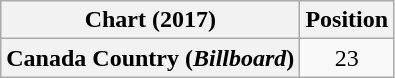<table class="wikitable sortable plainrowheaders" style="text-align:center">
<tr>
<th scope="col">Chart (2017)</th>
<th scope="col">Position</th>
</tr>
<tr>
<th scope="row">Canada Country (<em>Billboard</em>)</th>
<td>23</td>
</tr>
</table>
